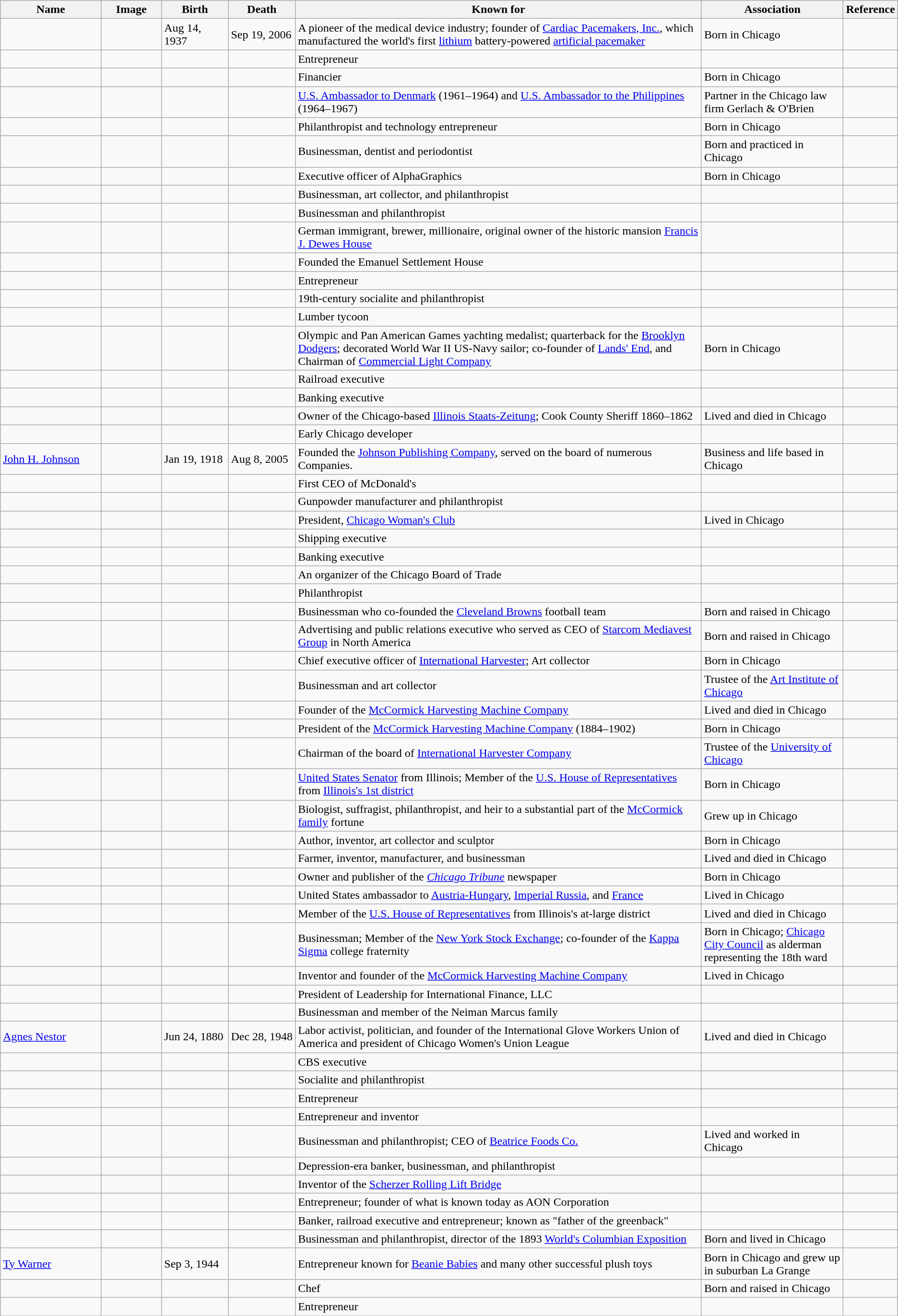<table class="wikitable sortable">
<tr>
<th scope="col" width="140">Name</th>
<th scope="col" width="80" class="unsortable">Image</th>
<th scope="col" width="90">Birth</th>
<th scope="col" width="90">Death</th>
<th scope="col" width="600" class="unsortable">Known for</th>
<th scope="col" width="200" class="unsortable">Association</th>
<th scope="col" width="30" class="unsortable">Reference</th>
</tr>
<tr>
<td></td>
<td></td>
<td>Aug 14, 1937</td>
<td>Sep 19, 2006</td>
<td>A pioneer of the medical device industry; founder of <a href='#'>Cardiac Pacemakers, Inc.</a>, which manufactured the world's first <a href='#'>lithium</a> battery-powered <a href='#'>artificial pacemaker</a></td>
<td>Born in Chicago</td>
<td></td>
</tr>
<tr>
<td></td>
<td></td>
<td align=right></td>
<td align=right></td>
<td>Entrepreneur</td>
<td></td>
<td align="center"></td>
</tr>
<tr>
<td></td>
<td></td>
<td align=right></td>
<td align=right></td>
<td>Financier</td>
<td>Born in Chicago</td>
<td align="center"></td>
</tr>
<tr>
<td></td>
<td></td>
<td align=right></td>
<td align=right></td>
<td><a href='#'>U.S. Ambassador to Denmark</a> (1961–1964) and <a href='#'>U.S. Ambassador to the Philippines</a> (1964–1967)</td>
<td>Partner in the Chicago law firm Gerlach & O'Brien</td>
<td align="center"></td>
</tr>
<tr>
<td></td>
<td></td>
<td align=right></td>
<td></td>
<td>Philanthropist and technology entrepreneur</td>
<td>Born in Chicago</td>
<td align="center"></td>
</tr>
<tr>
<td></td>
<td></td>
<td align=right></td>
<td align=right></td>
<td>Businessman, dentist and periodontist</td>
<td>Born and practiced in Chicago</td>
<td align="center"></td>
</tr>
<tr>
<td></td>
<td></td>
<td align=right></td>
<td align=right></td>
<td>Executive officer of AlphaGraphics</td>
<td>Born in Chicago</td>
<td></td>
</tr>
<tr>
<td></td>
<td></td>
<td align=right></td>
<td align=right></td>
<td>Businessman, art collector, and philanthropist</td>
<td></td>
<td align="center"></td>
</tr>
<tr>
<td></td>
<td></td>
<td align=right></td>
<td align=right></td>
<td>Businessman and philanthropist</td>
<td></td>
<td align="center"></td>
</tr>
<tr>
<td></td>
<td></td>
<td align=right></td>
<td align=right></td>
<td>German immigrant, brewer, millionaire, original owner of the historic mansion <a href='#'>Francis J. Dewes House</a></td>
<td></td>
<td align="center"></td>
</tr>
<tr>
<td></td>
<td></td>
<td align=right></td>
<td align=right></td>
<td>Founded the Emanuel Settlement House</td>
<td></td>
<td align="center"></td>
</tr>
<tr>
<td></td>
<td></td>
<td align=right></td>
<td align=right></td>
<td>Entrepreneur</td>
<td></td>
<td align="center"></td>
</tr>
<tr>
<td></td>
<td></td>
<td align=right></td>
<td align=right></td>
<td>19th-century socialite and philanthropist</td>
<td></td>
<td align="center"></td>
</tr>
<tr>
<td></td>
<td></td>
<td align=right></td>
<td align=right></td>
<td>Lumber tycoon</td>
<td></td>
<td align="center"></td>
</tr>
<tr>
<td></td>
<td></td>
<td align=right></td>
<td align=right></td>
<td>Olympic and Pan American Games yachting medalist; quarterback for the <a href='#'>Brooklyn Dodgers</a>; decorated World War II US-Navy sailor; co-founder of <a href='#'>Lands' End</a>, and Chairman of <a href='#'>Commercial Light Company</a></td>
<td>Born in Chicago</td>
<td align="center"></td>
</tr>
<tr>
<td></td>
<td></td>
<td align=right></td>
<td align=right></td>
<td>Railroad executive</td>
<td></td>
<td align="center"></td>
</tr>
<tr>
<td></td>
<td></td>
<td align=right></td>
<td align=right></td>
<td>Banking executive</td>
<td></td>
<td align="center"></td>
</tr>
<tr>
<td></td>
<td></td>
<td align=right></td>
<td align=right></td>
<td>Owner of the Chicago-based <a href='#'>Illinois Staats-Zeitung</a>; Cook County Sheriff 1860–1862</td>
<td>Lived and died in Chicago</td>
<td align="center"></td>
</tr>
<tr>
<td></td>
<td></td>
<td align=right></td>
<td align=right></td>
<td>Early Chicago developer</td>
<td></td>
<td align="center"></td>
</tr>
<tr>
<td><a href='#'>John H. Johnson</a></td>
<td></td>
<td>Jan 19, 1918</td>
<td>Aug 8, 2005</td>
<td>Founded the <a href='#'>Johnson Publishing Company</a>, served on the board of numerous Companies.</td>
<td>Business and life based in Chicago</td>
<td></td>
</tr>
<tr>
<td></td>
<td></td>
<td align=right></td>
<td align=right></td>
<td>First CEO of McDonald's</td>
<td></td>
<td align="center"></td>
</tr>
<tr>
<td></td>
<td></td>
<td align=right></td>
<td align=right></td>
<td>Gunpowder manufacturer and philanthropist</td>
<td></td>
<td align="center"></td>
</tr>
<tr>
<td></td>
<td></td>
<td align=right></td>
<td align=right></td>
<td>President, <a href='#'>Chicago Woman's Club</a></td>
<td>Lived in Chicago</td>
<td align="center"></td>
</tr>
<tr>
<td></td>
<td></td>
<td align=right></td>
<td align=right></td>
<td>Shipping executive</td>
<td></td>
<td align="center"></td>
</tr>
<tr>
<td></td>
<td></td>
<td align=right></td>
<td align=right></td>
<td>Banking executive</td>
<td></td>
<td align="center"></td>
</tr>
<tr>
<td></td>
<td></td>
<td></td>
<td align=right></td>
<td>An organizer of the Chicago Board of Trade</td>
<td></td>
<td align="center"></td>
</tr>
<tr>
<td></td>
<td></td>
<td align=right></td>
<td align=right></td>
<td>Philanthropist</td>
<td></td>
<td align="center"></td>
</tr>
<tr>
<td></td>
<td></td>
<td align=right></td>
<td align=right></td>
<td>Businessman who co-founded the <a href='#'>Cleveland Browns</a> football team</td>
<td>Born and raised in Chicago</td>
<td align="center"></td>
</tr>
<tr>
<td></td>
<td></td>
<td align=right></td>
<td></td>
<td>Advertising and public relations executive who served as CEO of <a href='#'>Starcom Mediavest Group</a> in North America</td>
<td>Born and raised in Chicago</td>
<td></td>
</tr>
<tr>
<td></td>
<td></td>
<td align=right></td>
<td align=right></td>
<td>Chief executive officer of <a href='#'>International Harvester</a>; Art collector</td>
<td>Born in Chicago</td>
<td align="center"></td>
</tr>
<tr>
<td></td>
<td></td>
<td align=right></td>
<td align=right></td>
<td>Businessman and art collector</td>
<td>Trustee of the <a href='#'>Art Institute of Chicago</a></td>
<td align="center"></td>
</tr>
<tr>
<td></td>
<td></td>
<td align=right></td>
<td align=right></td>
<td>Founder of the <a href='#'>McCormick Harvesting Machine Company</a></td>
<td>Lived and died in Chicago</td>
<td align="center"></td>
</tr>
<tr>
<td></td>
<td></td>
<td align=right></td>
<td align=right></td>
<td>President of the <a href='#'>McCormick Harvesting Machine Company</a> (1884–1902)</td>
<td>Born in Chicago</td>
<td align="center"></td>
</tr>
<tr>
<td></td>
<td></td>
<td align=right></td>
<td align=right></td>
<td>Chairman of the board of <a href='#'>International Harvester Company</a></td>
<td>Trustee of the <a href='#'>University of Chicago</a></td>
<td align="center"></td>
</tr>
<tr>
<td></td>
<td></td>
<td align=right></td>
<td align=right></td>
<td><a href='#'>United States Senator</a> from Illinois; Member of the <a href='#'>U.S. House of Representatives</a> from <a href='#'>Illinois's 1st district</a></td>
<td>Born in Chicago</td>
<td align="center"></td>
</tr>
<tr>
<td></td>
<td></td>
<td align=right></td>
<td align=right></td>
<td>Biologist, suffragist, philanthropist, and heir to a substantial part of the <a href='#'>McCormick family</a> fortune</td>
<td>Grew up in Chicago</td>
<td align="center"></td>
</tr>
<tr>
<td></td>
<td></td>
<td align=right></td>
<td align=right></td>
<td>Author, inventor, art collector and sculptor</td>
<td>Born in Chicago</td>
<td align="center"></td>
</tr>
<tr>
<td></td>
<td></td>
<td align=right></td>
<td align=right></td>
<td>Farmer, inventor, manufacturer, and businessman</td>
<td>Lived and died in Chicago</td>
<td align="center"></td>
</tr>
<tr>
<td></td>
<td></td>
<td align=right></td>
<td align=right></td>
<td>Owner and publisher of the <em><a href='#'>Chicago Tribune</a></em> newspaper</td>
<td>Born in Chicago</td>
<td align="center"></td>
</tr>
<tr>
<td></td>
<td></td>
<td align=right></td>
<td align=right></td>
<td>United States ambassador to <a href='#'>Austria-Hungary</a>, <a href='#'>Imperial Russia</a>, and <a href='#'>France</a></td>
<td>Lived in Chicago</td>
<td align="center"></td>
</tr>
<tr>
<td></td>
<td></td>
<td align=right></td>
<td align=right></td>
<td>Member of the <a href='#'>U.S. House of Representatives</a> from Illinois's at-large district</td>
<td>Lived and died in Chicago</td>
<td align="center"></td>
</tr>
<tr>
<td></td>
<td></td>
<td align=right></td>
<td align=right></td>
<td>Businessman; Member of the <a href='#'>New York Stock Exchange</a>; co-founder of the <a href='#'>Kappa Sigma</a> college fraternity</td>
<td>Born in Chicago; <a href='#'>Chicago City Council</a> as alderman representing the 18th ward</td>
<td align="center"></td>
</tr>
<tr>
<td></td>
<td></td>
<td align=right></td>
<td align=right></td>
<td>Inventor and founder of the <a href='#'>McCormick Harvesting Machine Company</a></td>
<td>Lived in Chicago</td>
<td align="center"></td>
</tr>
<tr>
<td></td>
<td></td>
<td></td>
<td></td>
<td>President of Leadership for International Finance, LLC</td>
<td></td>
<td align="center"></td>
</tr>
<tr>
<td></td>
<td></td>
<td align=right></td>
<td align=right></td>
<td>Businessman and member of the Neiman Marcus family</td>
<td></td>
<td align="center"></td>
</tr>
<tr>
<td><a href='#'>Agnes Nestor</a></td>
<td></td>
<td>Jun 24, 1880</td>
<td>Dec 28, 1948</td>
<td>Labor activist, politician, and founder of the International Glove Workers Union of America and president of Chicago Women's Union League</td>
<td>Lived and died in Chicago</td>
<td></td>
</tr>
<tr>
<td></td>
<td></td>
<td align=right></td>
<td align=right></td>
<td>CBS executive</td>
<td></td>
<td align="center"></td>
</tr>
<tr>
<td></td>
<td></td>
<td align=right></td>
<td align=right></td>
<td>Socialite and philanthropist</td>
<td></td>
<td align="center"></td>
</tr>
<tr>
<td></td>
<td></td>
<td align=right></td>
<td align=right></td>
<td>Entrepreneur</td>
<td></td>
<td align="center"></td>
</tr>
<tr>
<td></td>
<td></td>
<td align=right></td>
<td align=right></td>
<td>Entrepreneur and inventor</td>
<td></td>
<td align="center"></td>
</tr>
<tr>
<td></td>
<td></td>
<td align="right"></td>
<td align="right"></td>
<td>Businessman and philanthropist; CEO of <a href='#'>Beatrice Foods Co.</a></td>
<td>Lived and worked in Chicago</td>
<td></td>
</tr>
<tr>
<td></td>
<td></td>
<td align=right></td>
<td align=right></td>
<td>Depression-era banker, businessman, and philanthropist</td>
<td></td>
<td align="center"></td>
</tr>
<tr>
<td></td>
<td></td>
<td align=right></td>
<td align=right></td>
<td>Inventor of the <a href='#'>Scherzer Rolling Lift Bridge</a></td>
<td></td>
<td align="center"></td>
</tr>
<tr>
<td></td>
<td></td>
<td align=right></td>
<td align=right></td>
<td>Entrepreneur; founder of what is known today as AON Corporation</td>
<td></td>
<td align="center"></td>
</tr>
<tr>
<td></td>
<td></td>
<td align=right></td>
<td align=right></td>
<td>Banker, railroad executive and entrepreneur; known as "father of the greenback"</td>
<td></td>
<td align="center"></td>
</tr>
<tr>
<td></td>
<td></td>
<td align=right></td>
<td align=right></td>
<td>Businessman and philanthropist, director of the 1893 <a href='#'>World's Columbian Exposition</a></td>
<td>Born and lived in Chicago</td>
<td align="center"></td>
</tr>
<tr>
<td><a href='#'>Ty Warner</a></td>
<td></td>
<td>Sep 3, 1944</td>
<td></td>
<td>Entrepreneur known for <a href='#'>Beanie Babies</a> and many other successful plush toys</td>
<td>Born in Chicago and grew up in suburban La Grange</td>
<td></td>
</tr>
<tr>
<td></td>
<td></td>
<td></td>
<td></td>
<td>Chef</td>
<td>Born and raised in Chicago</td>
<td></td>
</tr>
<tr>
<td></td>
<td></td>
<td align=right></td>
<td align=right></td>
<td>Entrepreneur</td>
<td></td>
<td align="center"></td>
</tr>
<tr>
</tr>
</table>
